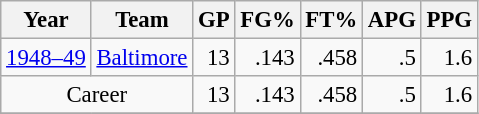<table class="wikitable sortable" style="font-size:95%; text-align:right;">
<tr>
<th>Year</th>
<th>Team</th>
<th>GP</th>
<th>FG%</th>
<th>FT%</th>
<th>APG</th>
<th>PPG</th>
</tr>
<tr>
<td style="text-align:left;"><a href='#'>1948–49</a></td>
<td style="text-align:left;"><a href='#'>Baltimore</a></td>
<td>13</td>
<td>.143</td>
<td>.458</td>
<td>.5</td>
<td>1.6</td>
</tr>
<tr>
<td style="text-align:center;" colspan="2">Career</td>
<td>13</td>
<td>.143</td>
<td>.458</td>
<td>.5</td>
<td>1.6</td>
</tr>
<tr>
</tr>
</table>
